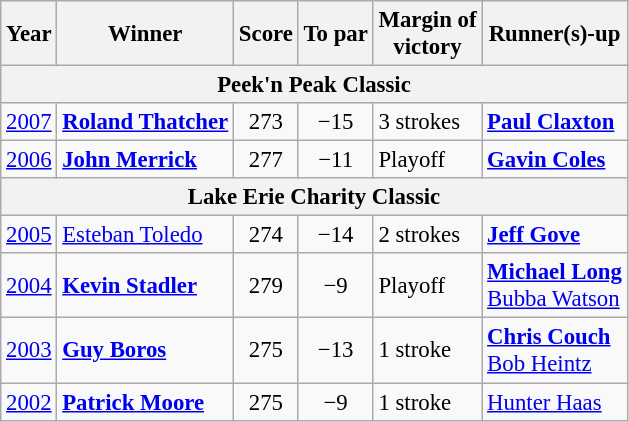<table class=wikitable style=font-size:95%>
<tr>
<th>Year</th>
<th>Winner</th>
<th>Score</th>
<th>To par</th>
<th>Margin of<br>victory</th>
<th>Runner(s)-up</th>
</tr>
<tr>
<th colspan=7>Peek'n Peak Classic</th>
</tr>
<tr>
<td><a href='#'>2007</a></td>
<td> <strong><a href='#'>Roland Thatcher</a></strong></td>
<td align=center>273</td>
<td align=center>−15</td>
<td>3 strokes</td>
<td> <strong><a href='#'>Paul Claxton</a></strong></td>
</tr>
<tr>
<td><a href='#'>2006</a></td>
<td> <strong><a href='#'>John Merrick</a></strong></td>
<td align=center>277</td>
<td align=center>−11</td>
<td>Playoff</td>
<td> <strong><a href='#'>Gavin Coles</a></strong></td>
</tr>
<tr>
<th colspan=7>Lake Erie Charity Classic</th>
</tr>
<tr>
<td><a href='#'>2005</a></td>
<td> <a href='#'>Esteban Toledo</a></td>
<td align=center>274</td>
<td align=center>−14</td>
<td>2 strokes</td>
<td> <strong><a href='#'>Jeff Gove</a></strong></td>
</tr>
<tr>
<td><a href='#'>2004</a></td>
<td> <strong><a href='#'>Kevin Stadler</a></strong></td>
<td align=center>279</td>
<td align=center>−9</td>
<td>Playoff</td>
<td> <strong><a href='#'>Michael Long</a></strong><br> <a href='#'>Bubba Watson</a></td>
</tr>
<tr>
<td><a href='#'>2003</a></td>
<td> <strong><a href='#'>Guy Boros</a></strong></td>
<td align=center>275</td>
<td align=center>−13</td>
<td>1 stroke</td>
<td> <strong><a href='#'>Chris Couch</a></strong><br> <a href='#'>Bob Heintz</a></td>
</tr>
<tr>
<td><a href='#'>2002</a></td>
<td> <strong><a href='#'>Patrick Moore</a></strong></td>
<td align=center>275</td>
<td align=center>−9</td>
<td>1 stroke</td>
<td> <a href='#'>Hunter Haas</a></td>
</tr>
</table>
